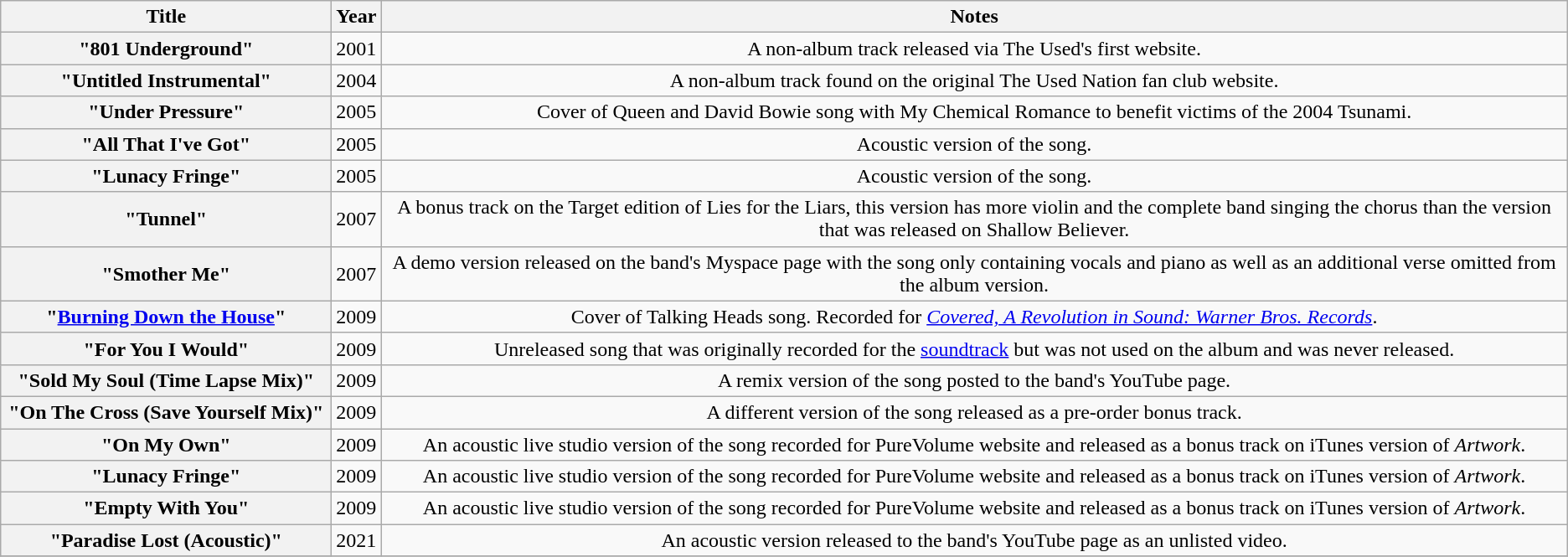<table class="wikitable plainrowheaders" style="text-align:center;">
<tr>
<th scope="col" style="width:16em;">Title</th>
<th scope="col">Year</th>
<th scope="col">Notes</th>
</tr>
<tr>
<th scope="row">"801 Underground"</th>
<td>2001</td>
<td>A non-album track released via The Used's first website.</td>
</tr>
<tr>
<th scope="row">"Untitled Instrumental"</th>
<td>2004</td>
<td>A non-album track found on the original The Used Nation fan club website.</td>
</tr>
<tr>
<th scope="row">"Under Pressure"</th>
<td>2005</td>
<td>Cover of Queen and David Bowie song with My Chemical Romance to benefit victims of the 2004 Tsunami.</td>
</tr>
<tr>
<th scope="row">"All That I've Got" </th>
<td>2005</td>
<td>Acoustic version of the song.</td>
</tr>
<tr>
<th scope="row">"Lunacy Fringe" </th>
<td>2005</td>
<td>Acoustic version of the song.</td>
</tr>
<tr>
<th scope="row">"Tunnel" </th>
<td>2007</td>
<td>A bonus track on the Target edition of Lies for the Liars, this version has more violin and the complete band singing the chorus than the version that was released on Shallow Believer.</td>
</tr>
<tr>
<th scope="row">"Smother Me" </th>
<td>2007</td>
<td>A demo version released on the band's Myspace page with the song only containing vocals and piano as well as an additional verse omitted from the album version.</td>
</tr>
<tr>
<th scope="row">"<a href='#'>Burning Down the House</a>"<br></th>
<td>2009</td>
<td>Cover of Talking Heads song. Recorded for <em><a href='#'>Covered, A Revolution in Sound: Warner Bros. Records</a></em>.</td>
</tr>
<tr>
<th scope="row">"For You I Would"</th>
<td>2009</td>
<td>Unreleased song that was originally recorded for the <a href='#'>soundtrack</a> but was not used on the album and was never released.</td>
</tr>
<tr>
<th scope="row">"Sold My Soul (Time Lapse Mix)"</th>
<td>2009</td>
<td>A remix version of the song posted to the band's YouTube page.</td>
</tr>
<tr>
<th scope="row">"On The Cross (Save Yourself Mix)"</th>
<td>2009</td>
<td>A different version of the song released as a pre-order bonus track.</td>
</tr>
<tr>
<th scope="row">"On My Own" </th>
<td>2009</td>
<td>An acoustic live studio version of the song recorded for PureVolume website and released as a bonus track on iTunes version of <em>Artwork</em>.</td>
</tr>
<tr>
<th scope="row">"Lunacy Fringe" </th>
<td>2009</td>
<td>An acoustic live studio version of the song recorded for PureVolume website and released as a bonus track on iTunes version of <em>Artwork</em>.</td>
</tr>
<tr>
<th scope="row">"Empty With You" </th>
<td>2009</td>
<td>An acoustic live studio version of the song recorded for PureVolume website and released as a bonus track on iTunes version of <em>Artwork</em>.</td>
</tr>
<tr>
<th scope="row">"Paradise Lost (Acoustic)"</th>
<td>2021</td>
<td>An acoustic version released to the band's YouTube page as an unlisted video.</td>
</tr>
<tr>
</tr>
</table>
